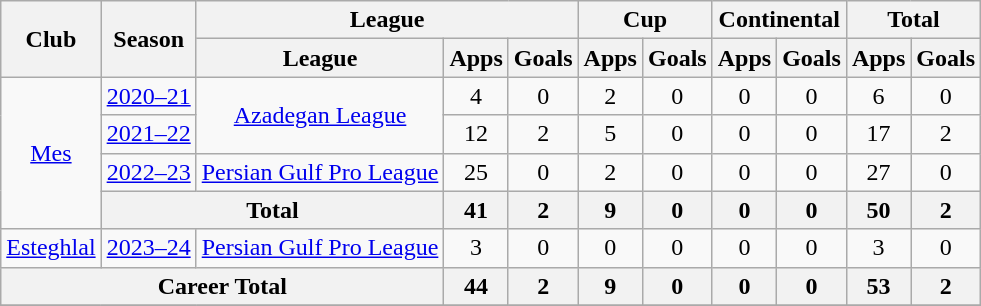<table class="wikitable"style="text-align:center;">
<tr>
<th rowspan=2>Club</th>
<th rowspan=2>Season</th>
<th colspan=3>League</th>
<th colspan=2>Cup</th>
<th colspan=2>Continental</th>
<th Colspan="2">Total</th>
</tr>
<tr>
<th>League</th>
<th>Apps</th>
<th>Goals</th>
<th>Apps</th>
<th>Goals</th>
<th>Apps</th>
<th>Goals</th>
<th>Apps</th>
<th>Goals</th>
</tr>
<tr>
<td rowspan="4"><a href='#'>Mes</a></td>
<td><a href='#'>2020–21</a></td>
<td rowspan="2"><a href='#'>Azadegan League</a></td>
<td>4</td>
<td>0</td>
<td>2</td>
<td>0</td>
<td>0</td>
<td>0</td>
<td>6</td>
<td>0</td>
</tr>
<tr>
<td><a href='#'>2021–22</a></td>
<td>12</td>
<td>2</td>
<td>5</td>
<td>0</td>
<td>0</td>
<td>0</td>
<td>17</td>
<td>2</td>
</tr>
<tr>
<td><a href='#'>2022–23</a></td>
<td><a href='#'>Persian Gulf Pro League</a></td>
<td>25</td>
<td>0</td>
<td>2</td>
<td>0</td>
<td>0</td>
<td>0</td>
<td>27</td>
<td>0</td>
</tr>
<tr>
<th colspan=2>Total</th>
<th>41</th>
<th>2</th>
<th>9</th>
<th>0</th>
<th>0</th>
<th>0</th>
<th>50</th>
<th>2</th>
</tr>
<tr>
<td><a href='#'>Esteghlal</a></td>
<td><a href='#'>2023–24</a></td>
<td><a href='#'>Persian Gulf Pro League</a></td>
<td>3</td>
<td>0</td>
<td>0</td>
<td>0</td>
<td>0</td>
<td>0</td>
<td>3</td>
<td>0</td>
</tr>
<tr>
<th colspan=3>Career Total</th>
<th>44</th>
<th>2</th>
<th>9</th>
<th>0</th>
<th>0</th>
<th>0</th>
<th>53</th>
<th>2</th>
</tr>
<tr>
</tr>
</table>
